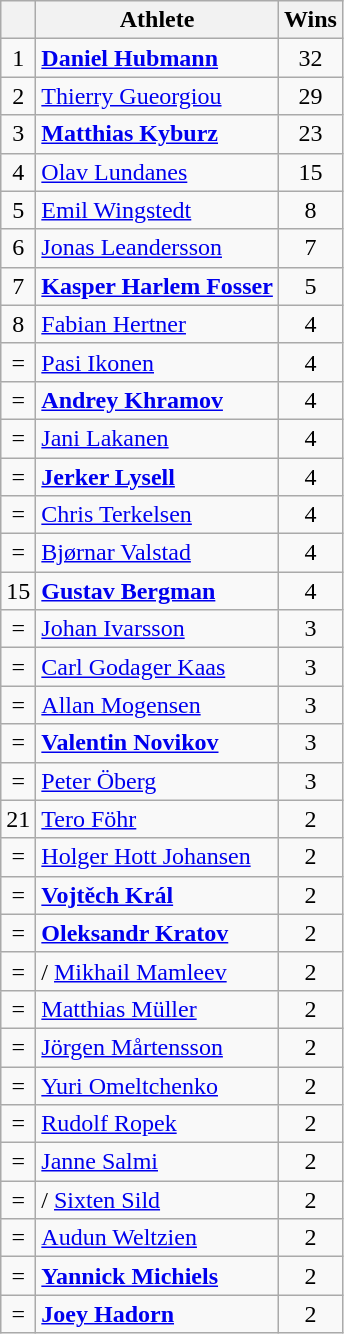<table class="wikitable" style="text-align: center;">
<tr>
<th></th>
<th>Athlete</th>
<th>Wins</th>
</tr>
<tr>
<td>1</td>
<td align="left"> <strong><a href='#'>Daniel Hubmann</a></strong></td>
<td>32</td>
</tr>
<tr>
<td>2</td>
<td align="left"> <a href='#'>Thierry Gueorgiou</a></td>
<td>29</td>
</tr>
<tr>
<td>3</td>
<td align="left"> <strong><a href='#'>Matthias Kyburz</a></strong></td>
<td>23</td>
</tr>
<tr>
<td>4</td>
<td align="left"> <a href='#'>Olav Lundanes</a></td>
<td>15</td>
</tr>
<tr>
<td>5</td>
<td align="left"> <a href='#'>Emil Wingstedt</a></td>
<td>8</td>
</tr>
<tr>
<td>6</td>
<td align="left"> <a href='#'>Jonas Leandersson</a></td>
<td>7</td>
</tr>
<tr>
<td>7</td>
<td align="left"> <strong><a href='#'>Kasper Harlem Fosser</a></strong></td>
<td>5</td>
</tr>
<tr>
<td>8</td>
<td align="left"> <a href='#'>Fabian Hertner</a></td>
<td>4</td>
</tr>
<tr>
<td>=</td>
<td align="left"> <a href='#'>Pasi Ikonen</a></td>
<td>4</td>
</tr>
<tr>
<td>=</td>
<td align="left"> <strong><a href='#'>Andrey Khramov</a></strong></td>
<td>4</td>
</tr>
<tr>
<td>=</td>
<td align="left"> <a href='#'>Jani Lakanen</a></td>
<td>4</td>
</tr>
<tr>
<td>=</td>
<td align="left"> <strong><a href='#'>Jerker Lysell</a></strong></td>
<td>4</td>
</tr>
<tr>
<td>=</td>
<td align="left"> <a href='#'>Chris Terkelsen</a></td>
<td>4</td>
</tr>
<tr>
<td>=</td>
<td align="left"> <a href='#'>Bjørnar Valstad</a></td>
<td>4</td>
</tr>
<tr>
<td>15</td>
<td align="left"> <strong><a href='#'>Gustav Bergman</a></strong></td>
<td>4</td>
</tr>
<tr>
<td>=</td>
<td align="left"> <a href='#'>Johan Ivarsson</a></td>
<td>3</td>
</tr>
<tr>
<td>=</td>
<td align="left"> <a href='#'>Carl Godager Kaas</a></td>
<td>3</td>
</tr>
<tr>
<td>=</td>
<td align="left"> <a href='#'>Allan Mogensen</a></td>
<td>3</td>
</tr>
<tr>
<td>=</td>
<td align="left"> <strong><a href='#'>Valentin Novikov</a></strong></td>
<td>3</td>
</tr>
<tr>
<td>=</td>
<td align="left"> <a href='#'>Peter Öberg</a></td>
<td>3</td>
</tr>
<tr>
<td>21</td>
<td align="left"> <a href='#'>Tero Föhr</a></td>
<td>2</td>
</tr>
<tr>
<td>=</td>
<td align="left"> <a href='#'>Holger Hott Johansen</a></td>
<td>2</td>
</tr>
<tr>
<td>=</td>
<td align="left"> <strong><a href='#'>Vojtěch Král</a></strong></td>
<td>2</td>
</tr>
<tr>
<td>=</td>
<td align="left"> <strong><a href='#'>Oleksandr Kratov</a></strong></td>
<td>2</td>
</tr>
<tr>
<td>=</td>
<td align="left">/ <a href='#'>Mikhail Mamleev</a></td>
<td>2</td>
</tr>
<tr>
<td>=</td>
<td align="left"> <a href='#'>Matthias Müller</a></td>
<td>2</td>
</tr>
<tr>
<td>=</td>
<td align="left"> <a href='#'>Jörgen Mårtensson</a></td>
<td>2</td>
</tr>
<tr>
<td>=</td>
<td align="left"> <a href='#'>Yuri Omeltchenko</a></td>
<td>2</td>
</tr>
<tr>
<td>=</td>
<td align="left"> <a href='#'>Rudolf Ropek</a></td>
<td>2</td>
</tr>
<tr>
<td>=</td>
<td align="left"> <a href='#'>Janne Salmi</a></td>
<td>2</td>
</tr>
<tr>
<td>=</td>
<td align="left">/ <a href='#'>Sixten Sild</a></td>
<td>2</td>
</tr>
<tr>
<td>=</td>
<td align="left"> <a href='#'>Audun Weltzien</a></td>
<td>2</td>
</tr>
<tr>
<td>=</td>
<td align="left"> <strong><a href='#'>Yannick Michiels</a></strong></td>
<td>2</td>
</tr>
<tr>
<td>=</td>
<td align="left"> <strong><a href='#'>Joey Hadorn</a></strong></td>
<td>2</td>
</tr>
</table>
